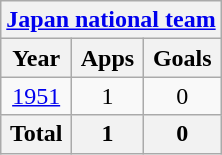<table class="wikitable" style="text-align:center">
<tr>
<th colspan=3><a href='#'>Japan national team</a></th>
</tr>
<tr>
<th>Year</th>
<th>Apps</th>
<th>Goals</th>
</tr>
<tr>
<td><a href='#'>1951</a></td>
<td>1</td>
<td>0</td>
</tr>
<tr>
<th>Total</th>
<th>1</th>
<th>0</th>
</tr>
</table>
